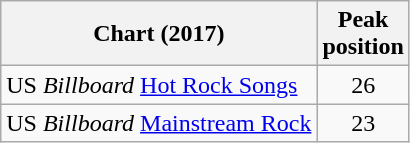<table class="wikitable">
<tr>
<th>Chart (2017)</th>
<th>Peak<br>position</th>
</tr>
<tr>
<td>US <em>Billboard</em> <a href='#'>Hot Rock Songs</a></td>
<td style="text-align:center;">26</td>
</tr>
<tr>
<td>US <em>Billboard</em> <a href='#'>Mainstream Rock</a></td>
<td style="text-align:center;">23</td>
</tr>
</table>
